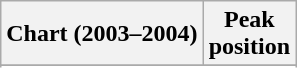<table class="wikitable sortable plainrowheaders" style="text-align:center">
<tr>
<th>Chart (2003–2004)</th>
<th>Peak<br>position</th>
</tr>
<tr>
</tr>
<tr>
</tr>
<tr>
</tr>
<tr>
</tr>
<tr>
</tr>
<tr>
</tr>
<tr>
</tr>
</table>
